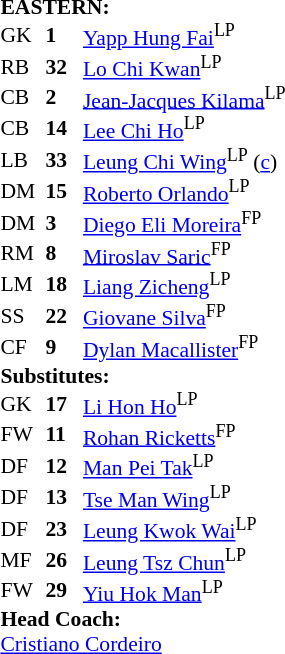<table style="font-size: 90%" cellspacing="0" cellpadding="0" align=center>
<tr>
<td colspan="4"><strong>EASTERN:</strong></td>
</tr>
<tr>
<th width="30"></th>
<th width="25"></th>
</tr>
<tr>
<td>GK</td>
<td><strong>1</strong></td>
<td> <a href='#'>Yapp Hung Fai</a><sup>LP</sup></td>
<td></td>
<td></td>
</tr>
<tr>
<td>RB</td>
<td><strong>32</strong></td>
<td> <a href='#'>Lo Chi Kwan</a><sup>LP</sup></td>
<td></td>
<td></td>
</tr>
<tr>
<td>CB</td>
<td><strong>2</strong></td>
<td> <a href='#'>Jean-Jacques Kilama</a><sup>LP</sup></td>
<td></td>
<td></td>
</tr>
<tr>
<td>CB</td>
<td><strong>14</strong></td>
<td> <a href='#'>Lee Chi Ho</a><sup>LP</sup></td>
<td></td>
<td></td>
</tr>
<tr>
<td>LB</td>
<td><strong>33</strong></td>
<td> <a href='#'>Leung Chi Wing</a><sup>LP</sup> (<a href='#'>c</a>)</td>
<td></td>
<td></td>
</tr>
<tr>
<td>DM</td>
<td><strong>15</strong></td>
<td> <a href='#'>Roberto Orlando</a><sup>LP</sup></td>
<td></td>
<td></td>
</tr>
<tr>
<td>DM</td>
<td><strong>3</strong></td>
<td> <a href='#'>Diego Eli Moreira</a><sup>FP</sup></td>
<td></td>
<td></td>
</tr>
<tr>
<td>RM</td>
<td><strong>8</strong></td>
<td> <a href='#'>Miroslav Saric</a><sup>FP</sup></td>
<td></td>
<td></td>
</tr>
<tr>
<td>LM</td>
<td><strong>18</strong></td>
<td> <a href='#'>Liang Zicheng</a><sup>LP</sup></td>
<td></td>
<td></td>
</tr>
<tr>
<td>SS</td>
<td><strong>22</strong></td>
<td> <a href='#'>Giovane Silva</a><sup>FP</sup></td>
<td></td>
<td></td>
</tr>
<tr>
<td>CF</td>
<td><strong>9</strong></td>
<td> <a href='#'>Dylan Macallister</a><sup>FP</sup></td>
<td></td>
<td></td>
</tr>
<tr>
<td colspan=4><strong>Substitutes:</strong></td>
</tr>
<tr>
<td>GK</td>
<td><strong>17</strong></td>
<td> <a href='#'>Li Hon Ho</a><sup>LP</sup></td>
<td></td>
<td></td>
</tr>
<tr>
<td>FW</td>
<td><strong>11</strong></td>
<td> <a href='#'>Rohan Ricketts</a><sup>FP</sup></td>
<td></td>
<td></td>
</tr>
<tr>
<td>DF</td>
<td><strong>12</strong></td>
<td> <a href='#'>Man Pei Tak</a><sup>LP</sup></td>
<td></td>
<td></td>
</tr>
<tr>
<td>DF</td>
<td><strong>13</strong></td>
<td> <a href='#'>Tse Man Wing</a><sup>LP</sup></td>
<td></td>
<td></td>
</tr>
<tr>
<td>DF</td>
<td><strong>23</strong></td>
<td> <a href='#'>Leung Kwok Wai</a><sup>LP</sup></td>
<td></td>
<td></td>
</tr>
<tr>
<td>MF</td>
<td><strong>26</strong></td>
<td> <a href='#'>Leung Tsz Chun</a><sup>LP</sup></td>
<td></td>
<td></td>
</tr>
<tr>
<td>FW</td>
<td><strong>29</strong></td>
<td> <a href='#'>Yiu Hok Man</a><sup>LP</sup></td>
<td></td>
<td></td>
</tr>
<tr>
<td colspan=4><strong>Head Coach:</strong></td>
</tr>
<tr>
<td colspan="4"> <a href='#'>Cristiano Cordeiro</a></td>
</tr>
<tr>
</tr>
</table>
